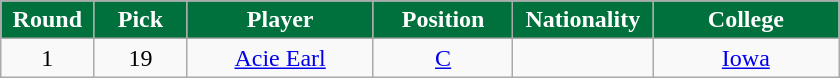<table class="wikitable sortable sortable">
<tr>
<th style="background:#00703C; color:white" width="10%">Round</th>
<th style="background:#00703C; color:white" width="10%">Pick</th>
<th style="background:#00703C; color:white" width="20%">Player</th>
<th style="background:#00703C; color:white" width="15%">Position</th>
<th style="background:#00703C; color:white" width="15%">Nationality</th>
<th style="background:#00703C; color:white" width="20%">College</th>
</tr>
<tr style="text-align: center">
<td>1</td>
<td>19</td>
<td><a href='#'>Acie Earl</a></td>
<td><a href='#'>C</a></td>
<td></td>
<td><a href='#'>Iowa</a></td>
</tr>
</table>
